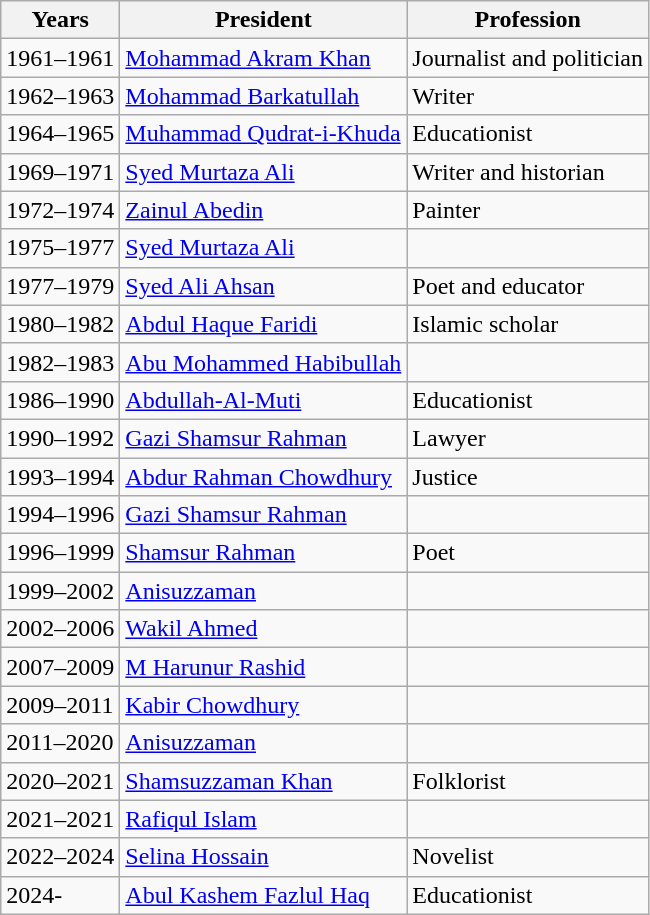<table class="wikitable sortable" border="1">
<tr>
<th>Years</th>
<th colspan=1>President</th>
<th>Profession</th>
</tr>
<tr>
<td>1961–1961</td>
<td><a href='#'>Mohammad Akram Khan</a></td>
<td>Journalist and politician</td>
</tr>
<tr>
<td>1962–1963</td>
<td><a href='#'>Mohammad Barkatullah</a></td>
<td>Writer</td>
</tr>
<tr>
<td>1964–1965</td>
<td><a href='#'>Muhammad Qudrat-i-Khuda</a></td>
<td>Educationist</td>
</tr>
<tr>
<td>1969–1971</td>
<td><a href='#'>Syed Murtaza Ali</a></td>
<td>Writer and historian</td>
</tr>
<tr>
<td>1972–1974</td>
<td><a href='#'>Zainul Abedin</a></td>
<td>Painter</td>
</tr>
<tr>
<td>1975–1977</td>
<td><a href='#'>Syed Murtaza Ali</a></td>
<td></td>
</tr>
<tr>
<td>1977–1979</td>
<td><a href='#'>Syed Ali Ahsan</a></td>
<td>Poet and educator</td>
</tr>
<tr>
<td>1980–1982</td>
<td><a href='#'>Abdul Haque Faridi</a></td>
<td>Islamic scholar</td>
</tr>
<tr>
<td>1982–1983</td>
<td><a href='#'>Abu Mohammed Habibullah</a></td>
<td></td>
</tr>
<tr>
<td>1986–1990</td>
<td><a href='#'>Abdullah-Al-Muti</a></td>
<td>Educationist</td>
</tr>
<tr>
<td>1990–1992</td>
<td><a href='#'>Gazi Shamsur Rahman</a></td>
<td>Lawyer</td>
</tr>
<tr>
<td>1993–1994</td>
<td><a href='#'>Abdur Rahman Chowdhury</a></td>
<td>Justice</td>
</tr>
<tr>
<td>1994–1996</td>
<td><a href='#'>Gazi Shamsur Rahman</a></td>
<td></td>
</tr>
<tr>
<td>1996–1999</td>
<td><a href='#'>Shamsur Rahman</a></td>
<td>Poet</td>
</tr>
<tr>
<td>1999–2002</td>
<td><a href='#'>Anisuzzaman</a></td>
<td></td>
</tr>
<tr>
<td>2002–2006</td>
<td><a href='#'>Wakil Ahmed</a></td>
<td></td>
</tr>
<tr>
<td>2007–2009</td>
<td><a href='#'>M Harunur Rashid</a></td>
<td></td>
</tr>
<tr>
<td>2009–2011</td>
<td><a href='#'>Kabir Chowdhury</a></td>
<td></td>
</tr>
<tr>
<td>2011–2020</td>
<td><a href='#'>Anisuzzaman</a></td>
<td></td>
</tr>
<tr>
<td>2020–2021</td>
<td><a href='#'>Shamsuzzaman Khan</a></td>
<td>Folklorist</td>
</tr>
<tr>
<td>2021–2021</td>
<td><a href='#'>Rafiqul Islam</a></td>
<td></td>
</tr>
<tr>
<td>2022–2024</td>
<td><a href='#'>Selina Hossain</a></td>
<td>Novelist</td>
</tr>
<tr>
<td>2024-</td>
<td><a href='#'>Abul Kashem Fazlul Haq</a></td>
<td>Educationist</td>
</tr>
</table>
